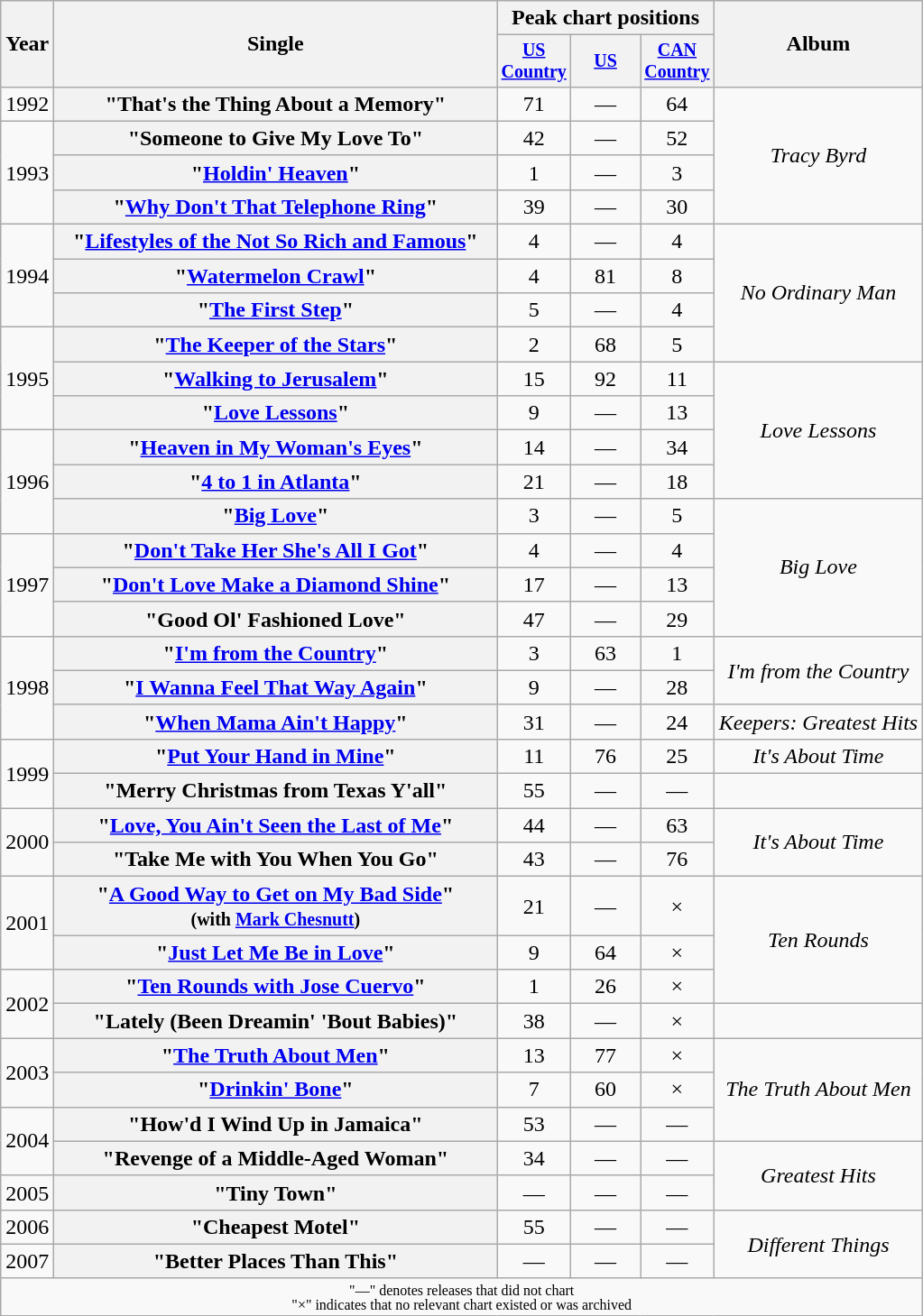<table class="wikitable plainrowheaders" style="text-align:center;">
<tr>
<th rowspan="2">Year</th>
<th rowspan="2" style="width:20em;">Single</th>
<th colspan="3">Peak chart positions</th>
<th rowspan="2">Album</th>
</tr>
<tr style="font-size:smaller;">
<th width="45"><a href='#'>US Country</a><br></th>
<th width="45"><a href='#'>US</a><br></th>
<th width="45"><a href='#'>CAN Country</a><br></th>
</tr>
<tr>
<td>1992</td>
<th scope="row">"That's the Thing About a Memory"</th>
<td>71</td>
<td>—</td>
<td>64</td>
<td rowspan="4"><em>Tracy Byrd</em></td>
</tr>
<tr>
<td rowspan="3">1993</td>
<th scope="row">"Someone to Give My Love To"</th>
<td>42</td>
<td>—</td>
<td>52</td>
</tr>
<tr>
<th scope="row">"<a href='#'>Holdin' Heaven</a>"</th>
<td>1</td>
<td>—</td>
<td>3</td>
</tr>
<tr>
<th scope="row">"<a href='#'>Why Don't That Telephone Ring</a>"</th>
<td>39</td>
<td>—</td>
<td>30</td>
</tr>
<tr>
<td rowspan="3">1994</td>
<th scope="row">"<a href='#'>Lifestyles of the Not So Rich and Famous</a>"</th>
<td>4</td>
<td>—</td>
<td>4</td>
<td rowspan="4"><em>No Ordinary Man</em></td>
</tr>
<tr>
<th scope="row">"<a href='#'>Watermelon Crawl</a>"</th>
<td>4</td>
<td>81</td>
<td>8</td>
</tr>
<tr>
<th scope="row">"<a href='#'>The First Step</a>"</th>
<td>5</td>
<td>—</td>
<td>4</td>
</tr>
<tr>
<td rowspan="3">1995</td>
<th scope="row">"<a href='#'>The Keeper of the Stars</a>"</th>
<td>2</td>
<td>68</td>
<td>5</td>
</tr>
<tr>
<th scope="row">"<a href='#'>Walking to Jerusalem</a>"</th>
<td>15</td>
<td>92</td>
<td>11</td>
<td rowspan="4"><em>Love Lessons</em></td>
</tr>
<tr>
<th scope="row">"<a href='#'>Love Lessons</a>"</th>
<td>9</td>
<td>—</td>
<td>13</td>
</tr>
<tr>
<td rowspan="3">1996</td>
<th scope="row">"<a href='#'>Heaven in My Woman's Eyes</a>"</th>
<td>14</td>
<td>—</td>
<td>34</td>
</tr>
<tr>
<th scope="row">"<a href='#'>4 to 1 in Atlanta</a>"</th>
<td>21</td>
<td>—</td>
<td>18</td>
</tr>
<tr>
<th scope="row">"<a href='#'>Big Love</a>"</th>
<td>3</td>
<td>—</td>
<td>5</td>
<td rowspan="4"><em>Big Love</em></td>
</tr>
<tr>
<td rowspan="3">1997</td>
<th scope="row">"<a href='#'>Don't Take Her She's All I Got</a>"</th>
<td>4</td>
<td>—</td>
<td>4</td>
</tr>
<tr>
<th scope="row">"<a href='#'>Don't Love Make a Diamond Shine</a>"</th>
<td>17</td>
<td>—</td>
<td>13</td>
</tr>
<tr>
<th scope="row">"Good Ol' Fashioned Love"</th>
<td>47</td>
<td>—</td>
<td>29</td>
</tr>
<tr>
<td rowspan="3">1998</td>
<th scope="row">"<a href='#'>I'm from the Country</a>"</th>
<td>3</td>
<td>63</td>
<td>1</td>
<td rowspan="2"><em>I'm from the Country</em></td>
</tr>
<tr>
<th scope="row">"<a href='#'>I Wanna Feel That Way Again</a>"</th>
<td>9</td>
<td>—</td>
<td>28</td>
</tr>
<tr>
<th scope="row">"<a href='#'>When Mama Ain't Happy</a>"</th>
<td>31</td>
<td>—</td>
<td>24</td>
<td><em>Keepers: Greatest Hits</em></td>
</tr>
<tr>
<td rowspan="2">1999</td>
<th scope="row">"<a href='#'>Put Your Hand in Mine</a>"</th>
<td>11</td>
<td>76</td>
<td>25</td>
<td><em>It's About Time</em></td>
</tr>
<tr>
<th scope="row">"Merry Christmas from Texas Y'all"</th>
<td>55</td>
<td>—</td>
<td>—</td>
<td></td>
</tr>
<tr>
<td rowspan="2">2000</td>
<th scope="row">"<a href='#'>Love, You Ain't Seen the Last of Me</a>"</th>
<td>44</td>
<td>—</td>
<td>63</td>
<td rowspan="2"><em>It's About Time</em></td>
</tr>
<tr>
<th scope="row">"Take Me with You When You Go"</th>
<td>43</td>
<td>—</td>
<td>76</td>
</tr>
<tr>
<td rowspan="2">2001</td>
<th scope="row">"<a href='#'>A Good Way to Get on My Bad Side</a>"<br><small>(with <a href='#'>Mark Chesnutt</a>)</small></th>
<td>21</td>
<td>—</td>
<td>×</td>
<td rowspan="3"><em>Ten Rounds</em></td>
</tr>
<tr>
<th scope="row">"<a href='#'>Just Let Me Be in Love</a>"</th>
<td>9</td>
<td>64</td>
<td>×</td>
</tr>
<tr>
<td rowspan="2">2002</td>
<th scope="row">"<a href='#'>Ten Rounds with Jose Cuervo</a>"</th>
<td>1</td>
<td>26</td>
<td>×</td>
</tr>
<tr>
<th scope="row">"Lately (Been Dreamin' 'Bout Babies)"</th>
<td>38</td>
<td>—</td>
<td>×</td>
<td></td>
</tr>
<tr>
<td rowspan="2">2003</td>
<th scope="row">"<a href='#'>The Truth About Men</a>"<br></th>
<td>13</td>
<td>77</td>
<td>×</td>
<td rowspan="3"><em>The Truth About Men</em></td>
</tr>
<tr>
<th scope="row">"<a href='#'>Drinkin' Bone</a>"</th>
<td>7</td>
<td>60</td>
<td>×</td>
</tr>
<tr>
<td rowspan="2">2004</td>
<th scope="row">"How'd I Wind Up in Jamaica"</th>
<td>53</td>
<td>—</td>
<td>—</td>
</tr>
<tr>
<th scope="row">"Revenge of a Middle-Aged Woman"</th>
<td>34</td>
<td>—</td>
<td>—</td>
<td rowspan="2"><em>Greatest Hits</em></td>
</tr>
<tr>
<td>2005</td>
<th scope="row">"Tiny Town"</th>
<td>—</td>
<td>—</td>
<td>—</td>
</tr>
<tr>
<td>2006</td>
<th scope="row">"Cheapest Motel"</th>
<td>55</td>
<td>—</td>
<td>—</td>
<td rowspan="2"><em>Different Things</em></td>
</tr>
<tr>
<td>2007</td>
<th scope="row">"Better Places Than This"</th>
<td>—</td>
<td>—</td>
<td>—</td>
</tr>
<tr>
<td colspan="6" style="font-size:8pt">"—" denotes releases that did not chart<br>"×" indicates that no relevant chart existed or was archived</td>
</tr>
</table>
